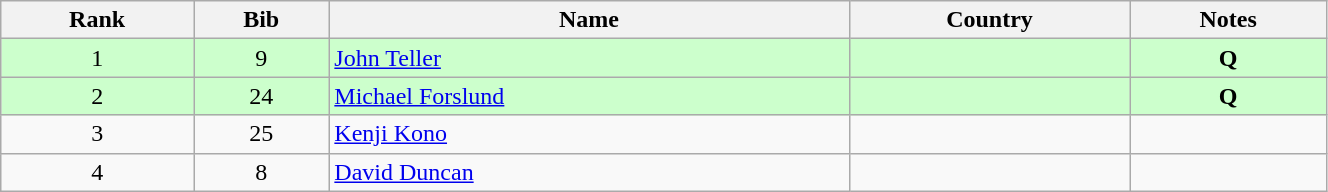<table class="wikitable" style="text-align:center;" width=70%>
<tr>
<th>Rank</th>
<th>Bib</th>
<th>Name</th>
<th>Country</th>
<th>Notes</th>
</tr>
<tr bgcolor="#ccffcc">
<td>1</td>
<td>9</td>
<td align=left><a href='#'>John Teller</a></td>
<td align=left></td>
<td><strong>Q</strong></td>
</tr>
<tr bgcolor="#ccffcc">
<td>2</td>
<td>24</td>
<td align=left><a href='#'>Michael Forslund</a></td>
<td align=left></td>
<td><strong>Q</strong></td>
</tr>
<tr>
<td>3</td>
<td>25</td>
<td align=left><a href='#'>Kenji Kono</a></td>
<td align=left></td>
<td></td>
</tr>
<tr>
<td>4</td>
<td>8</td>
<td align=left><a href='#'>David Duncan</a></td>
<td align=left></td>
<td></td>
</tr>
</table>
